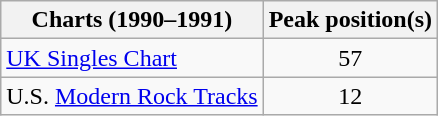<table class="wikitable">
<tr>
<th>Charts (1990–1991)</th>
<th>Peak position(s)</th>
</tr>
<tr>
<td><a href='#'>UK Singles Chart</a></td>
<td align="center">57</td>
</tr>
<tr>
<td>U.S. <a href='#'>Modern Rock Tracks</a></td>
<td align="center">12</td>
</tr>
</table>
